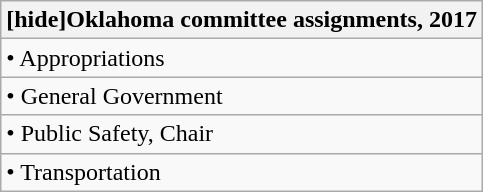<table class="wikitable">
<tr>
<th colspan="4">[hide]Oklahoma committee assignments, 2017</th>
</tr>
<tr>
<td>• Appropriations</td>
</tr>
<tr>
<td>• General Government</td>
</tr>
<tr>
<td>• Public Safety, Chair</td>
</tr>
<tr>
<td>• Transportation</td>
</tr>
</table>
